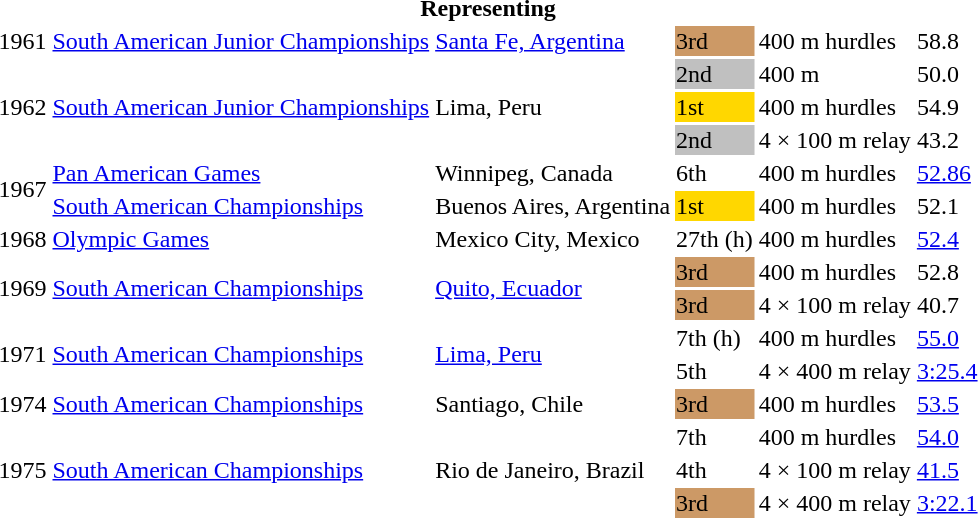<table>
<tr>
<th colspan="6">Representing </th>
</tr>
<tr>
<td>1961</td>
<td><a href='#'>South American Junior Championships</a></td>
<td><a href='#'>Santa Fe, Argentina</a></td>
<td bgcolor=cc9966>3rd</td>
<td>400 m hurdles</td>
<td>58.8</td>
</tr>
<tr>
<td rowspan=3>1962</td>
<td rowspan=3><a href='#'>South American Junior Championships</a></td>
<td rowspan=3>Lima, Peru</td>
<td bgcolor=silver>2nd</td>
<td>400 m</td>
<td>50.0</td>
</tr>
<tr>
<td bgcolor=gold>1st</td>
<td>400 m hurdles</td>
<td>54.9</td>
</tr>
<tr>
<td bgcolor=silver>2nd</td>
<td>4 × 100 m relay</td>
<td>43.2</td>
</tr>
<tr>
<td rowspan=2>1967</td>
<td><a href='#'>Pan American Games</a></td>
<td>Winnipeg, Canada</td>
<td>6th</td>
<td>400 m hurdles</td>
<td><a href='#'>52.86</a></td>
</tr>
<tr>
<td><a href='#'>South American Championships</a></td>
<td>Buenos Aires, Argentina</td>
<td bgcolor=gold>1st</td>
<td>400 m hurdles</td>
<td>52.1</td>
</tr>
<tr>
<td>1968</td>
<td><a href='#'>Olympic Games</a></td>
<td>Mexico City, Mexico</td>
<td>27th (h)</td>
<td>400 m hurdles</td>
<td><a href='#'>52.4</a></td>
</tr>
<tr>
<td rowspan=2>1969</td>
<td rowspan=2><a href='#'>South American Championships</a></td>
<td rowspan=2><a href='#'>Quito, Ecuador</a></td>
<td bgcolor=cc9966>3rd</td>
<td>400 m hurdles</td>
<td>52.8</td>
</tr>
<tr>
<td bgcolor=cc9966>3rd</td>
<td>4 × 100 m relay</td>
<td>40.7</td>
</tr>
<tr>
<td rowspan=2>1971</td>
<td rowspan=2><a href='#'>South American Championships</a></td>
<td rowspan=2><a href='#'>Lima, Peru</a></td>
<td>7th (h)</td>
<td>400 m hurdles</td>
<td><a href='#'>55.0</a></td>
</tr>
<tr>
<td>5th</td>
<td>4 × 400 m relay</td>
<td><a href='#'>3:25.4</a></td>
</tr>
<tr>
<td>1974</td>
<td><a href='#'>South American Championships</a></td>
<td>Santiago, Chile</td>
<td bgcolor=cc9966>3rd</td>
<td>400 m hurdles</td>
<td><a href='#'>53.5</a></td>
</tr>
<tr>
<td rowspan=3>1975</td>
<td rowspan=3><a href='#'>South American Championships</a></td>
<td rowspan=3>Rio de Janeiro, Brazil</td>
<td>7th</td>
<td>400 m hurdles</td>
<td><a href='#'>54.0</a></td>
</tr>
<tr>
<td>4th</td>
<td>4 × 100 m relay</td>
<td><a href='#'>41.5</a></td>
</tr>
<tr>
<td bgcolor=cc9966>3rd</td>
<td>4 × 400 m relay</td>
<td><a href='#'>3:22.1</a></td>
</tr>
</table>
